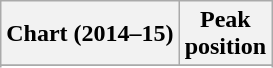<table class="wikitable sortable plainrowheaders" style="text-align:center;">
<tr>
<th scope="col">Chart (2014–15)</th>
<th scope="col">Peak<br>position</th>
</tr>
<tr>
</tr>
<tr>
</tr>
<tr>
</tr>
<tr>
</tr>
<tr>
</tr>
<tr>
</tr>
<tr>
</tr>
<tr>
</tr>
<tr>
</tr>
<tr>
</tr>
<tr>
</tr>
<tr>
</tr>
<tr>
</tr>
</table>
